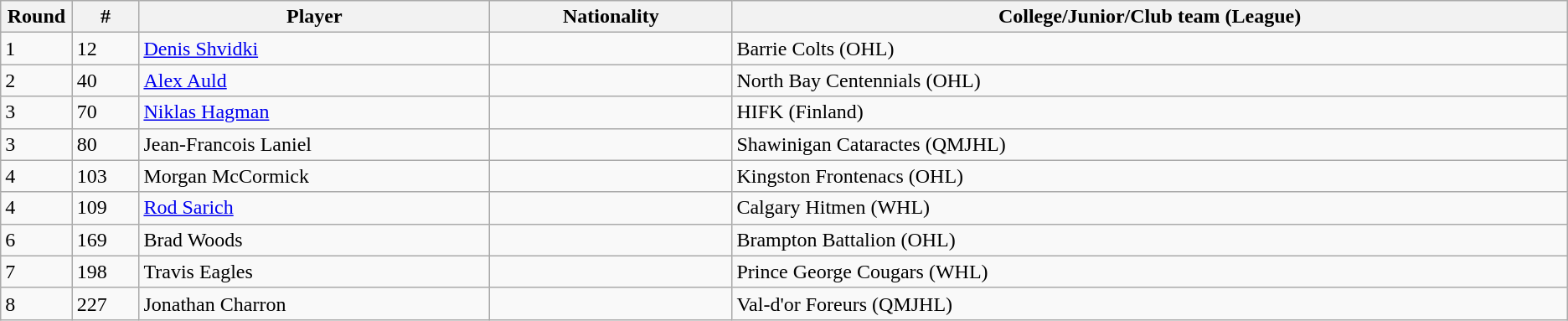<table class="wikitable">
<tr align="center">
<th bgcolor="#DDDDFF" width="4.0%">Round</th>
<th bgcolor="#DDDDFF" width="4.0%">#</th>
<th bgcolor="#DDDDFF" width="21.0%">Player</th>
<th bgcolor="#DDDDFF" width="14.5%">Nationality</th>
<th bgcolor="#DDDDFF" width="50.0%">College/Junior/Club team (League)</th>
</tr>
<tr>
<td>1</td>
<td>12</td>
<td><a href='#'>Denis Shvidki</a></td>
<td></td>
<td>Barrie Colts (OHL)</td>
</tr>
<tr>
<td>2</td>
<td>40</td>
<td><a href='#'>Alex Auld</a></td>
<td></td>
<td>North Bay Centennials (OHL)</td>
</tr>
<tr>
<td>3</td>
<td>70</td>
<td><a href='#'>Niklas Hagman</a></td>
<td></td>
<td>HIFK (Finland)</td>
</tr>
<tr>
<td>3</td>
<td>80</td>
<td>Jean-Francois Laniel</td>
<td></td>
<td>Shawinigan Cataractes (QMJHL)</td>
</tr>
<tr>
<td>4</td>
<td>103</td>
<td>Morgan McCormick</td>
<td></td>
<td>Kingston Frontenacs (OHL)</td>
</tr>
<tr>
<td>4</td>
<td>109</td>
<td><a href='#'>Rod Sarich</a></td>
<td></td>
<td>Calgary Hitmen (WHL)</td>
</tr>
<tr>
<td>6</td>
<td>169</td>
<td>Brad Woods</td>
<td></td>
<td>Brampton Battalion (OHL)</td>
</tr>
<tr>
<td>7</td>
<td>198</td>
<td>Travis Eagles</td>
<td></td>
<td>Prince George Cougars (WHL)</td>
</tr>
<tr>
<td>8</td>
<td>227</td>
<td>Jonathan Charron</td>
<td></td>
<td>Val-d'or Foreurs (QMJHL)</td>
</tr>
</table>
